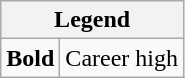<table class="wikitable mw-collapsible mw-collapsed">
<tr>
<th colspan="2">Legend</th>
</tr>
<tr>
<td><strong>Bold</strong></td>
<td>Career high</td>
</tr>
</table>
